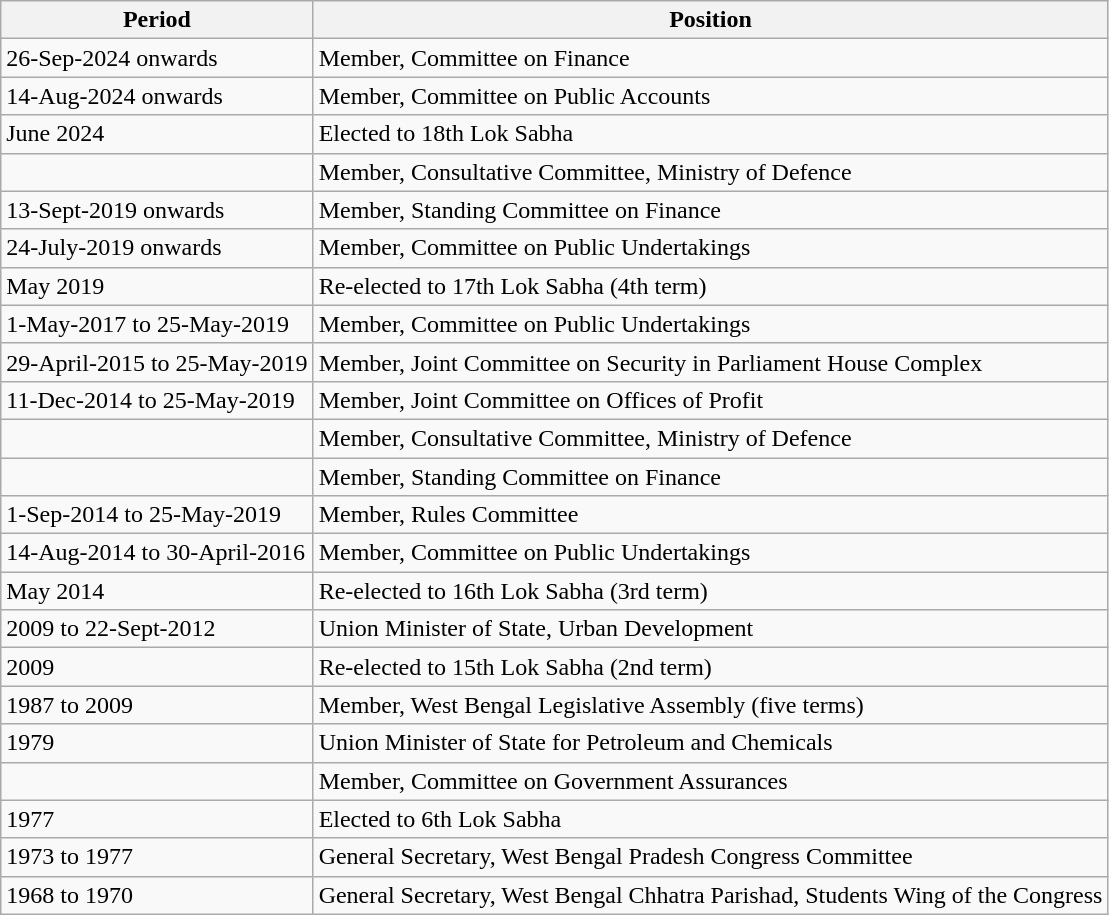<table class="wikitable">
<tr>
<th>Period</th>
<th>Position</th>
</tr>
<tr>
<td>26-Sep-2024 onwards</td>
<td>Member, Committee on Finance</td>
</tr>
<tr>
<td>14-Aug-2024 onwards</td>
<td>Member, Committee on Public Accounts</td>
</tr>
<tr>
<td>June 2024</td>
<td>Elected to 18th Lok Sabha</td>
</tr>
<tr>
<td></td>
<td>Member, Consultative Committee, Ministry of Defence</td>
</tr>
<tr>
<td>13-Sept-2019 onwards</td>
<td>Member, Standing Committee on Finance</td>
</tr>
<tr>
<td>24-July-2019 onwards</td>
<td>Member, Committee on Public Undertakings</td>
</tr>
<tr>
<td>May 2019</td>
<td>Re-elected to 17th Lok Sabha (4th term)</td>
</tr>
<tr>
<td>1-May-2017 to 25-May-2019</td>
<td>Member, Committee on Public Undertakings</td>
</tr>
<tr>
<td>29-April-2015 to 25-May-2019</td>
<td>Member, Joint Committee on Security in Parliament House Complex</td>
</tr>
<tr>
<td>11-Dec-2014 to 25-May-2019</td>
<td>Member, Joint Committee on Offices of Profit</td>
</tr>
<tr>
<td></td>
<td>Member, Consultative Committee, Ministry of Defence</td>
</tr>
<tr>
<td></td>
<td>Member, Standing Committee on Finance</td>
</tr>
<tr>
<td>1-Sep-2014 to 25-May-2019</td>
<td>Member, Rules Committee</td>
</tr>
<tr>
<td>14-Aug-2014 to 30-April-2016</td>
<td>Member, Committee on Public Undertakings</td>
</tr>
<tr>
<td>May 2014</td>
<td>Re-elected to 16th Lok Sabha (3rd term)</td>
</tr>
<tr>
<td>2009 to 22-Sept-2012</td>
<td>Union Minister of State, Urban Development</td>
</tr>
<tr>
<td>2009</td>
<td>Re-elected to 15th Lok Sabha (2nd term)</td>
</tr>
<tr>
<td>1987 to 2009</td>
<td>Member, West Bengal Legislative Assembly (five terms)</td>
</tr>
<tr>
<td>1979</td>
<td>Union Minister of State for Petroleum and Chemicals</td>
</tr>
<tr>
<td></td>
<td>Member, Committee on Government Assurances</td>
</tr>
<tr>
<td>1977</td>
<td>Elected to 6th Lok Sabha</td>
</tr>
<tr>
<td>1973 to 1977</td>
<td>General Secretary, West Bengal Pradesh Congress Committee</td>
</tr>
<tr>
<td>1968 to 1970</td>
<td>General Secretary, West Bengal Chhatra Parishad, Students Wing of the Congress</td>
</tr>
</table>
